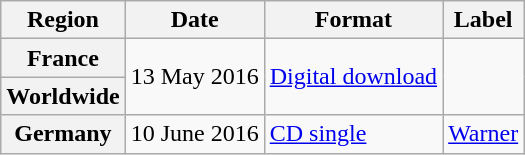<table class="wikitable plainrowheaders">
<tr>
<th scope="col">Region</th>
<th scope="col">Date</th>
<th scope="col">Format</th>
<th scope="col">Label</th>
</tr>
<tr>
<th scope="row">France</th>
<td rowspan="2">13 May 2016</td>
<td rowspan="2"><a href='#'>Digital download</a></td>
<td rowspan="2"></td>
</tr>
<tr>
<th scope="row">Worldwide</th>
</tr>
<tr>
<th scope="row">Germany</th>
<td>10 June 2016</td>
<td><a href='#'>CD single</a></td>
<td><a href='#'>Warner</a></td>
</tr>
</table>
